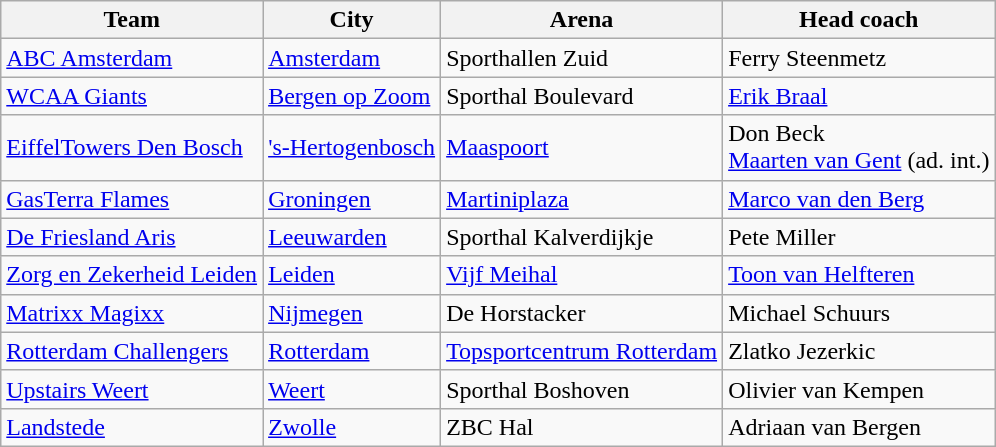<table class="wikitable sortable">
<tr>
<th>Team</th>
<th>City</th>
<th>Arena</th>
<th>Head coach</th>
</tr>
<tr>
<td><a href='#'>ABC Amsterdam</a></td>
<td><a href='#'>Amsterdam</a></td>
<td>Sporthallen Zuid</td>
<td> Ferry Steenmetz</td>
</tr>
<tr>
<td><a href='#'>WCAA Giants</a></td>
<td><a href='#'>Bergen op Zoom</a></td>
<td>Sporthal Boulevard</td>
<td> <a href='#'>Erik Braal</a></td>
</tr>
<tr>
<td><a href='#'>EiffelTowers Den Bosch</a></td>
<td><a href='#'>'s-Hertogenbosch</a></td>
<td><a href='#'>Maaspoort</a></td>
<td> Don Beck<br>  <a href='#'>Maarten van Gent</a> (ad. int.)</td>
</tr>
<tr>
<td><a href='#'>GasTerra Flames</a></td>
<td><a href='#'>Groningen</a></td>
<td><a href='#'>Martiniplaza</a></td>
<td> <a href='#'>Marco van den Berg</a></td>
</tr>
<tr>
<td><a href='#'>De Friesland Aris</a></td>
<td><a href='#'>Leeuwarden</a></td>
<td>Sporthal Kalverdijkje</td>
<td> Pete Miller</td>
</tr>
<tr>
<td><a href='#'>Zorg en Zekerheid Leiden</a></td>
<td><a href='#'>Leiden</a></td>
<td><a href='#'>Vijf Meihal</a></td>
<td> <a href='#'>Toon van Helfteren</a></td>
</tr>
<tr>
<td><a href='#'>Matrixx Magixx</a></td>
<td><a href='#'>Nijmegen</a></td>
<td>De Horstacker</td>
<td> Michael Schuurs</td>
</tr>
<tr>
<td><a href='#'>Rotterdam Challengers</a></td>
<td><a href='#'>Rotterdam</a></td>
<td><a href='#'>Topsportcentrum Rotterdam</a></td>
<td> Zlatko Jezerkic</td>
</tr>
<tr>
<td><a href='#'>Upstairs Weert</a></td>
<td><a href='#'>Weert</a></td>
<td>Sporthal Boshoven</td>
<td> Olivier van Kempen</td>
</tr>
<tr>
<td><a href='#'>Landstede</a></td>
<td><a href='#'>Zwolle</a></td>
<td>ZBC Hal</td>
<td> Adriaan van Bergen</td>
</tr>
</table>
